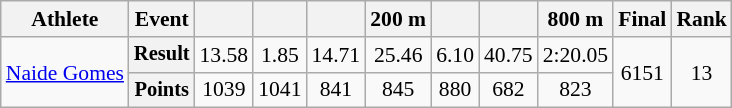<table class="wikitable" style="font-size:90%">
<tr>
<th>Athlete</th>
<th>Event</th>
<th></th>
<th></th>
<th></th>
<th>200 m</th>
<th></th>
<th></th>
<th>800 m</th>
<th>Final</th>
<th>Rank</th>
</tr>
<tr align=center>
<td align=left rowspan=2><a href='#'>Naide Gomes</a></td>
<th style="font-size:95%">Result</th>
<td>13.58</td>
<td>1.85</td>
<td>14.71</td>
<td>25.46</td>
<td>6.10</td>
<td>40.75</td>
<td>2:20.05</td>
<td rowspan=2>6151</td>
<td rowspan=2>13</td>
</tr>
<tr align=center>
<th style="font-size:95%">Points</th>
<td>1039</td>
<td>1041</td>
<td>841</td>
<td>845</td>
<td>880</td>
<td>682</td>
<td>823</td>
</tr>
</table>
